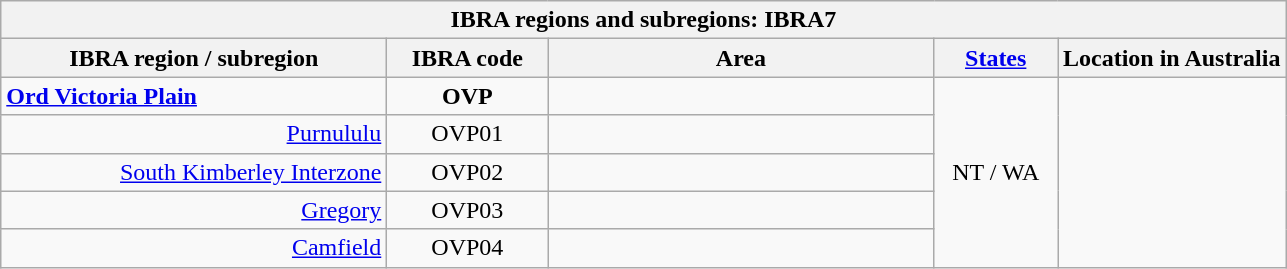<table class="wikitable sortable">
<tr>
<th rowwidth=100px colspan=5>IBRA regions and subregions: IBRA7</th>
</tr>
<tr>
<th scope="col" style="width:250px;">IBRA region / subregion</th>
<th scope="col" style="width:100px;">IBRA code</th>
<th scope="col" style="width:250px;">Area</th>
<th scope="col" style="width:75px;"><a href='#'>States</a></th>
<th>Location in Australia</th>
</tr>
<tr>
<td><strong><a href='#'>Ord Victoria Plain</a></strong></td>
<td style="text-align:center;"><strong>OVP</strong></td>
<td align="right"><strong></strong></td>
<td style="text-align:center;" rowspan="5">NT / WA</td>
<td style="text-align:center;" rowspan="5"></td>
</tr>
<tr>
<td align="right"><a href='#'>Purnululu</a></td>
<td style="text-align:center;">OVP01</td>
<td align="right"></td>
</tr>
<tr>
<td align="right"><a href='#'>South Kimberley Interzone</a></td>
<td style="text-align:center;">OVP02</td>
<td align="right"></td>
</tr>
<tr>
<td align="right"><a href='#'>Gregory</a></td>
<td style="text-align:center;">OVP03</td>
<td align="right"></td>
</tr>
<tr>
<td align="right"><a href='#'>Camfield</a></td>
<td style="text-align:center;">OVP04</td>
<td align="right"></td>
</tr>
</table>
